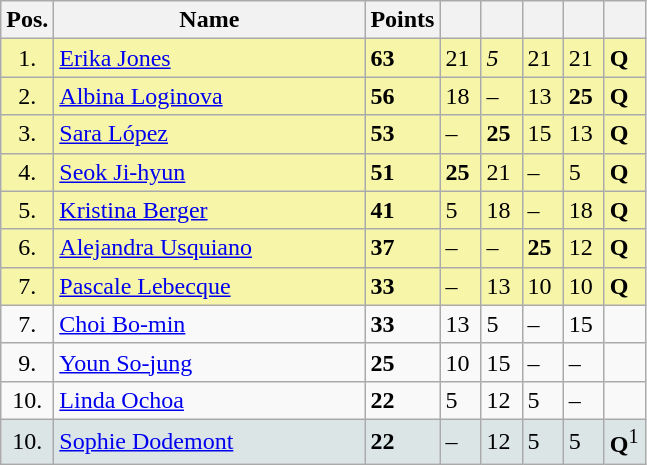<table class="wikitable">
<tr>
<th width=10px>Pos.</th>
<th width=200px>Name</th>
<th width=20px>Points</th>
<th width=20px></th>
<th width=20px></th>
<th width=20px></th>
<th width=20px></th>
<th width=20px></th>
</tr>
<tr style="background:#f7f6a8;">
<td align=center>1.</td>
<td> <a href='#'>Erika Jones</a></td>
<td><strong>63</strong></td>
<td>21</td>
<td><em>5</em></td>
<td>21</td>
<td>21</td>
<td><strong>Q</strong></td>
</tr>
<tr style="background:#f7f6a8;">
<td align=center>2.</td>
<td> <a href='#'>Albina Loginova</a></td>
<td><strong>56</strong></td>
<td>18</td>
<td>–</td>
<td>13</td>
<td><strong>25</strong></td>
<td><strong>Q</strong></td>
</tr>
<tr style="background:#f7f6a8;">
<td align=center>3.</td>
<td> <a href='#'>Sara López</a></td>
<td><strong>53</strong></td>
<td>–</td>
<td><strong>25</strong></td>
<td>15</td>
<td>13</td>
<td><strong>Q</strong></td>
</tr>
<tr style="background:#f7f6a8;">
<td align=center>4.</td>
<td> <a href='#'>Seok Ji-hyun</a></td>
<td><strong>51</strong></td>
<td><strong>25</strong></td>
<td>21</td>
<td>–</td>
<td>5</td>
<td><strong>Q</strong></td>
</tr>
<tr style="background:#f7f6a8;">
<td align=center>5.</td>
<td> <a href='#'>Kristina Berger</a></td>
<td><strong>41</strong></td>
<td>5</td>
<td>18</td>
<td>–</td>
<td>18</td>
<td><strong>Q</strong></td>
</tr>
<tr style="background:#f7f6a8;">
<td align=center>6.</td>
<td> <a href='#'>Alejandra Usquiano</a></td>
<td><strong>37</strong></td>
<td>–</td>
<td>–</td>
<td><strong>25</strong></td>
<td>12</td>
<td><strong>Q</strong></td>
</tr>
<tr style="background:#f7f6a8;">
<td align=center>7.</td>
<td> <a href='#'>Pascale Lebecque</a></td>
<td><strong>33</strong></td>
<td>–</td>
<td>13</td>
<td>10</td>
<td>10</td>
<td><strong>Q</strong></td>
</tr>
<tr>
<td align=center>7.</td>
<td> <a href='#'>Choi Bo-min</a></td>
<td><strong>33</strong></td>
<td>13</td>
<td>5</td>
<td>–</td>
<td>15</td>
<td></td>
</tr>
<tr>
<td align=center>9.</td>
<td> <a href='#'>Youn So-jung</a></td>
<td><strong>25</strong></td>
<td>10</td>
<td>15</td>
<td>–</td>
<td>–</td>
<td></td>
</tr>
<tr>
<td align=center>10.</td>
<td> <a href='#'>Linda Ochoa</a></td>
<td><strong>22</strong></td>
<td>5</td>
<td>12</td>
<td>5</td>
<td>–</td>
<td></td>
</tr>
<tr style="background:#dce5e5;">
<td align=center>10.</td>
<td> <a href='#'>Sophie Dodemont</a></td>
<td><strong>22</strong></td>
<td>–</td>
<td>12</td>
<td>5</td>
<td>5</td>
<td><strong>Q</strong><sup>1</sup></td>
</tr>
</table>
